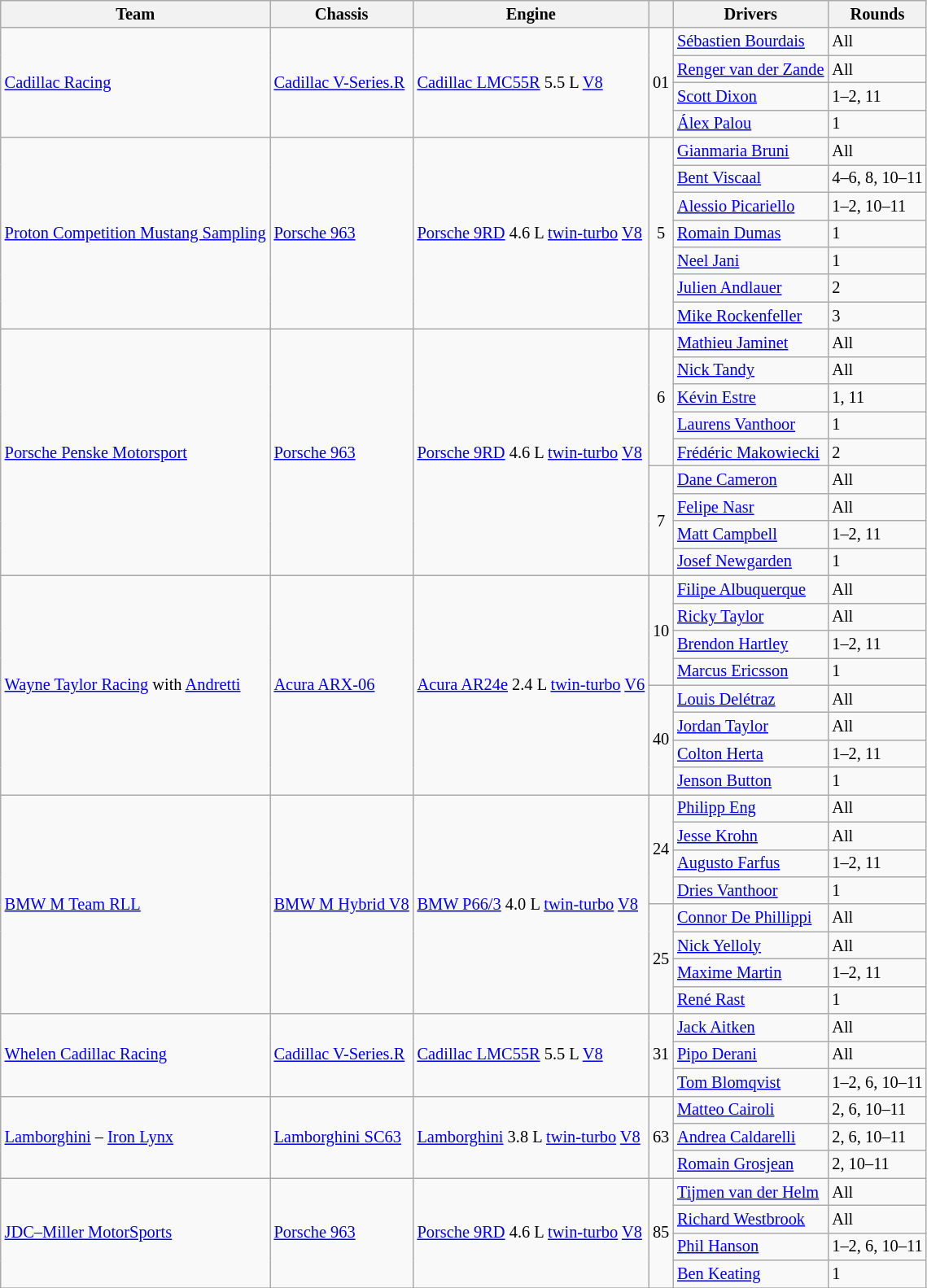<table class="wikitable" style="font-size: 85%">
<tr>
<th>Team</th>
<th>Chassis</th>
<th>Engine</th>
<th></th>
<th>Drivers</th>
<th>Rounds</th>
</tr>
<tr>
<td rowspan="4"> <a href='#'>Cadillac Racing</a></td>
<td rowspan="4"><a href='#'>Cadillac V-Series.R</a></td>
<td rowspan="4"><a href='#'>Cadillac LMC55R</a> 5.5 L <a href='#'>V8</a></td>
<td rowspan="4" align="center">01</td>
<td> <a href='#'>Sébastien Bourdais</a></td>
<td nowrap>All</td>
</tr>
<tr>
<td nowrap> <a href='#'>Renger van der Zande</a></td>
<td>All</td>
</tr>
<tr>
<td> <a href='#'>Scott Dixon</a></td>
<td>1–2, 11</td>
</tr>
<tr>
<td> <a href='#'>Álex Palou</a></td>
<td>1</td>
</tr>
<tr>
<td rowspan="7"> <a href='#'>Proton Competition Mustang Sampling</a></td>
<td rowspan="7"><a href='#'>Porsche 963</a></td>
<td rowspan="7"><a href='#'>Porsche 9RD</a> 4.6 L <a href='#'>twin-turbo</a> <a href='#'>V8</a></td>
<td rowspan="7" align="center">5</td>
<td> <a href='#'>Gianmaria Bruni</a></td>
<td>All</td>
</tr>
<tr>
<td> <a href='#'>Bent Viscaal</a></td>
<td>4–6, 8, 10–11</td>
</tr>
<tr>
<td> <a href='#'>Alessio Picariello</a></td>
<td>1–2, 10–11</td>
</tr>
<tr>
<td> <a href='#'>Romain Dumas</a></td>
<td>1</td>
</tr>
<tr>
<td> <a href='#'>Neel Jani</a></td>
<td>1</td>
</tr>
<tr>
<td> <a href='#'>Julien Andlauer</a></td>
<td>2</td>
</tr>
<tr>
<td> <a href='#'>Mike Rockenfeller</a></td>
<td>3</td>
</tr>
<tr>
<td rowspan="9"> <a href='#'>Porsche Penske Motorsport</a></td>
<td rowspan="9"><a href='#'>Porsche 963</a></td>
<td rowspan="9"><a href='#'>Porsche 9RD</a> 4.6 L <a href='#'>twin-turbo</a> <a href='#'>V8</a></td>
<td rowspan="5" align="center">6</td>
<td> <a href='#'>Mathieu Jaminet</a></td>
<td>All</td>
</tr>
<tr>
<td> <a href='#'>Nick Tandy</a></td>
<td>All</td>
</tr>
<tr>
<td> <a href='#'>Kévin Estre</a></td>
<td>1, 11</td>
</tr>
<tr>
<td> <a href='#'>Laurens Vanthoor</a></td>
<td>1</td>
</tr>
<tr>
<td> <a href='#'>Frédéric Makowiecki</a></td>
<td>2</td>
</tr>
<tr>
<td rowspan="4" align="center">7</td>
<td> <a href='#'>Dane Cameron</a></td>
<td>All</td>
</tr>
<tr>
<td> <a href='#'>Felipe Nasr</a></td>
<td>All</td>
</tr>
<tr>
<td> <a href='#'>Matt Campbell</a></td>
<td>1–2, 11</td>
</tr>
<tr>
<td> <a href='#'>Josef Newgarden</a></td>
<td>1</td>
</tr>
<tr>
<td rowspan="8"> <a href='#'>Wayne Taylor Racing</a> with <a href='#'>Andretti</a></td>
<td rowspan="8"><a href='#'>Acura ARX-06</a></td>
<td rowspan="8"><a href='#'>Acura AR24e</a> 2.4 L <a href='#'>twin-turbo</a> <a href='#'>V6</a></td>
<td rowspan="4" align="center">10</td>
<td> <a href='#'>Filipe Albuquerque</a></td>
<td>All</td>
</tr>
<tr>
<td> <a href='#'>Ricky Taylor</a></td>
<td>All</td>
</tr>
<tr>
<td> <a href='#'>Brendon Hartley</a></td>
<td>1–2, 11</td>
</tr>
<tr>
<td> <a href='#'>Marcus Ericsson</a></td>
<td>1</td>
</tr>
<tr>
<td rowspan="4" align="center">40</td>
<td> <a href='#'>Louis Delétraz</a></td>
<td>All</td>
</tr>
<tr>
<td> <a href='#'>Jordan Taylor</a></td>
<td>All</td>
</tr>
<tr>
<td> <a href='#'>Colton Herta</a></td>
<td>1–2, 11</td>
</tr>
<tr>
<td> <a href='#'>Jenson Button</a></td>
<td>1</td>
</tr>
<tr>
<td rowspan="8"> <a href='#'>BMW M Team RLL</a></td>
<td rowspan="8"><a href='#'>BMW M Hybrid V8</a></td>
<td rowspan="8"><a href='#'>BMW P66/3</a> 4.0 L <a href='#'>twin-turbo</a> <a href='#'>V8</a></td>
<td rowspan="4" align="center">24</td>
<td> <a href='#'>Philipp Eng</a></td>
<td>All</td>
</tr>
<tr>
<td> <a href='#'>Jesse Krohn</a></td>
<td>All</td>
</tr>
<tr>
<td> <a href='#'>Augusto Farfus</a></td>
<td>1–2, 11</td>
</tr>
<tr>
<td> <a href='#'>Dries Vanthoor</a></td>
<td>1</td>
</tr>
<tr>
<td rowspan="4" align="center">25</td>
<td> <a href='#'>Connor De Phillippi</a></td>
<td>All</td>
</tr>
<tr>
<td> <a href='#'>Nick Yelloly</a></td>
<td>All</td>
</tr>
<tr>
<td> <a href='#'>Maxime Martin</a></td>
<td>1–2, 11</td>
</tr>
<tr>
<td> <a href='#'>René Rast</a></td>
<td>1</td>
</tr>
<tr>
<td rowspan="3"> <a href='#'>Whelen Cadillac Racing</a></td>
<td rowspan="3"><a href='#'>Cadillac V-Series.R</a></td>
<td rowspan="3"><a href='#'>Cadillac LMC55R</a> 5.5 L <a href='#'>V8</a></td>
<td rowspan="3" align="center">31</td>
<td> <a href='#'>Jack Aitken</a></td>
<td>All</td>
</tr>
<tr>
<td> <a href='#'>Pipo Derani</a></td>
<td>All</td>
</tr>
<tr>
<td> <a href='#'>Tom Blomqvist</a></td>
<td>1–2, 6, 10–11</td>
</tr>
<tr>
<td rowspan="3"> <a href='#'>Lamborghini</a> – <a href='#'>Iron Lynx</a></td>
<td rowspan="3"><a href='#'>Lamborghini SC63</a></td>
<td rowspan="3"><a href='#'>Lamborghini</a> 3.8 L <a href='#'>twin-turbo</a> <a href='#'>V8</a></td>
<td rowspan="3" align="center">63</td>
<td> <a href='#'>Matteo Cairoli</a></td>
<td>2, 6, 10–11</td>
</tr>
<tr>
<td> <a href='#'>Andrea Caldarelli</a></td>
<td>2, 6, 10–11</td>
</tr>
<tr>
<td> <a href='#'>Romain Grosjean</a></td>
<td>2, 10–11</td>
</tr>
<tr>
<td rowspan="4"> <a href='#'>JDC–Miller MotorSports</a></td>
<td rowspan="4"><a href='#'>Porsche 963</a></td>
<td rowspan="4"><a href='#'>Porsche 9RD</a> 4.6 L <a href='#'>twin-turbo</a> <a href='#'>V8</a></td>
<td rowspan="4" align="center">85</td>
<td> <a href='#'>Tijmen van der Helm</a></td>
<td>All</td>
</tr>
<tr>
<td> <a href='#'>Richard Westbrook</a></td>
<td>All</td>
</tr>
<tr>
<td> <a href='#'>Phil Hanson</a></td>
<td>1–2, 6, 10–11</td>
</tr>
<tr>
<td> <a href='#'>Ben Keating</a></td>
<td>1</td>
</tr>
<tr>
</tr>
</table>
